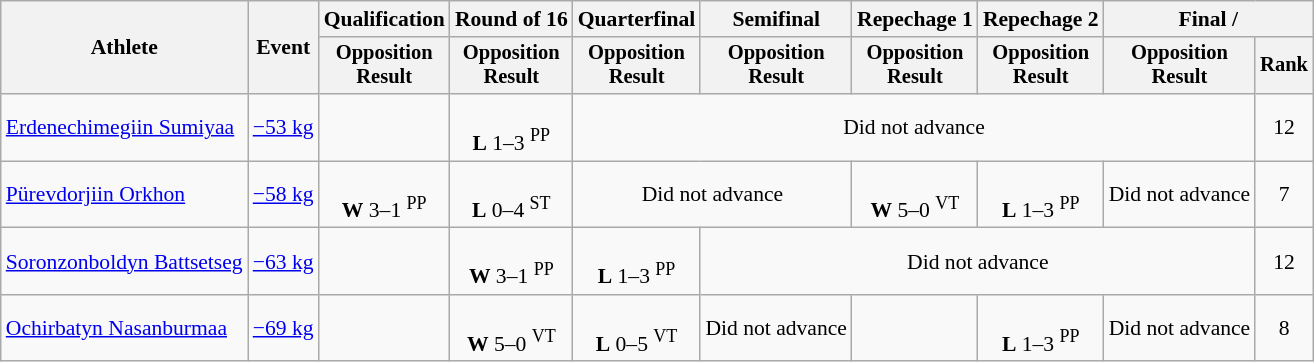<table class="wikitable" style="font-size:90%">
<tr>
<th rowspan=2>Athlete</th>
<th rowspan=2>Event</th>
<th>Qualification</th>
<th>Round of 16</th>
<th>Quarterfinal</th>
<th>Semifinal</th>
<th>Repechage 1</th>
<th>Repechage 2</th>
<th colspan=2>Final / </th>
</tr>
<tr style="font-size: 95%">
<th>Opposition<br>Result</th>
<th>Opposition<br>Result</th>
<th>Opposition<br>Result</th>
<th>Opposition<br>Result</th>
<th>Opposition<br>Result</th>
<th>Opposition<br>Result</th>
<th>Opposition<br>Result</th>
<th>Rank</th>
</tr>
<tr align=center>
<td align=left><a href='#'>Erdenechimegiin Sumiyaa</a></td>
<td align=left><a href='#'>−53 kg</a></td>
<td></td>
<td><br><strong>L</strong> 1–3 <sup>PP</sup></td>
<td colspan=5>Did not advance</td>
<td>12</td>
</tr>
<tr align=center>
<td align=left><a href='#'>Pürevdorjiin Orkhon</a></td>
<td align=left><a href='#'>−58 kg</a></td>
<td><br><strong>W</strong> 3–1 <sup>PP</sup></td>
<td><br><strong>L</strong> 0–4 <sup>ST</sup></td>
<td colspan=2>Did not advance</td>
<td><br><strong>W</strong> 5–0 <sup>VT</sup></td>
<td><br><strong>L</strong> 1–3 <sup>PP</sup></td>
<td>Did not advance</td>
<td>7</td>
</tr>
<tr align=center>
<td align=left><a href='#'>Soronzonboldyn Battsetseg</a></td>
<td align=left><a href='#'>−63 kg</a></td>
<td></td>
<td><br><strong>W</strong> 3–1 <sup>PP</sup></td>
<td><br><strong>L</strong> 1–3 <sup>PP</sup></td>
<td colspan=4>Did not advance</td>
<td>12</td>
</tr>
<tr align=center>
<td align=left><a href='#'>Ochirbatyn Nasanburmaa</a></td>
<td align=left><a href='#'>−69 kg</a></td>
<td></td>
<td><br><strong>W</strong> 5–0 <sup>VT</sup></td>
<td><br><strong>L</strong> 0–5 <sup>VT</sup></td>
<td>Did not advance</td>
<td></td>
<td><br><strong>L</strong> 1–3 <sup>PP</sup></td>
<td>Did not advance</td>
<td>8</td>
</tr>
</table>
